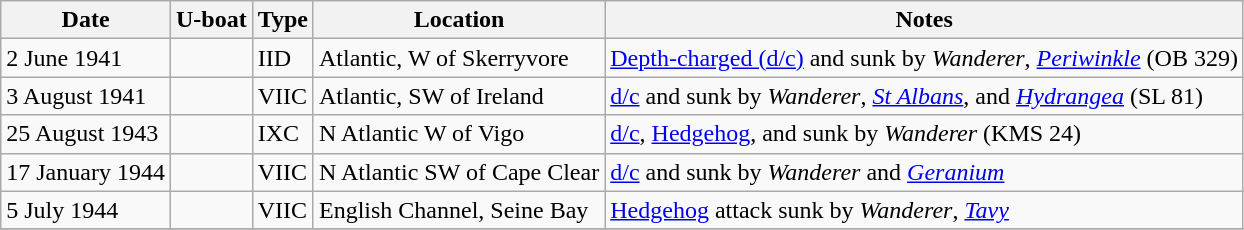<table class="wikitable">
<tr>
<th>Date</th>
<th>U-boat</th>
<th>Type</th>
<th>Location</th>
<th>Notes</th>
</tr>
<tr>
<td>2 June 1941</td>
<td></td>
<td>IID</td>
<td>Atlantic, W of Skerryvore<br> </td>
<td><a href='#'>Depth-charged (d/c)</a> and sunk by <em>Wanderer</em>, <a href='#'><em>Periwinkle</em></a> (OB 329)</td>
</tr>
<tr>
<td>3 August 1941</td>
<td></td>
<td>VIIC</td>
<td>Atlantic, SW of Ireland<br> </td>
<td><a href='#'>d/c</a> and sunk by <em>Wanderer</em>, <a href='#'><em>St Albans</em></a>, and <a href='#'><em>Hydrangea</em></a> (SL 81)  </td>
</tr>
<tr>
<td>25 August 1943</td>
<td></td>
<td>IXC</td>
<td>N Atlantic W of Vigo<br> </td>
<td><a href='#'>d/c</a>, <a href='#'>Hedgehog</a>, and sunk by <em>Wanderer</em> (KMS 24)</td>
</tr>
<tr>
<td>17 January 1944</td>
<td></td>
<td>VIIC</td>
<td>N Atlantic SW of Cape Clear<br> </td>
<td><a href='#'>d/c</a> and sunk by <em>Wanderer</em> and <a href='#'><em>Geranium</em></a></td>
</tr>
<tr>
<td>5 July 1944</td>
<td></td>
<td>VIIC</td>
<td>English Channel, Seine Bay<br> </td>
<td><a href='#'>Hedgehog</a> attack sunk by <em>Wanderer</em>, <a href='#'><em>Tavy</em></a></td>
</tr>
<tr>
</tr>
</table>
